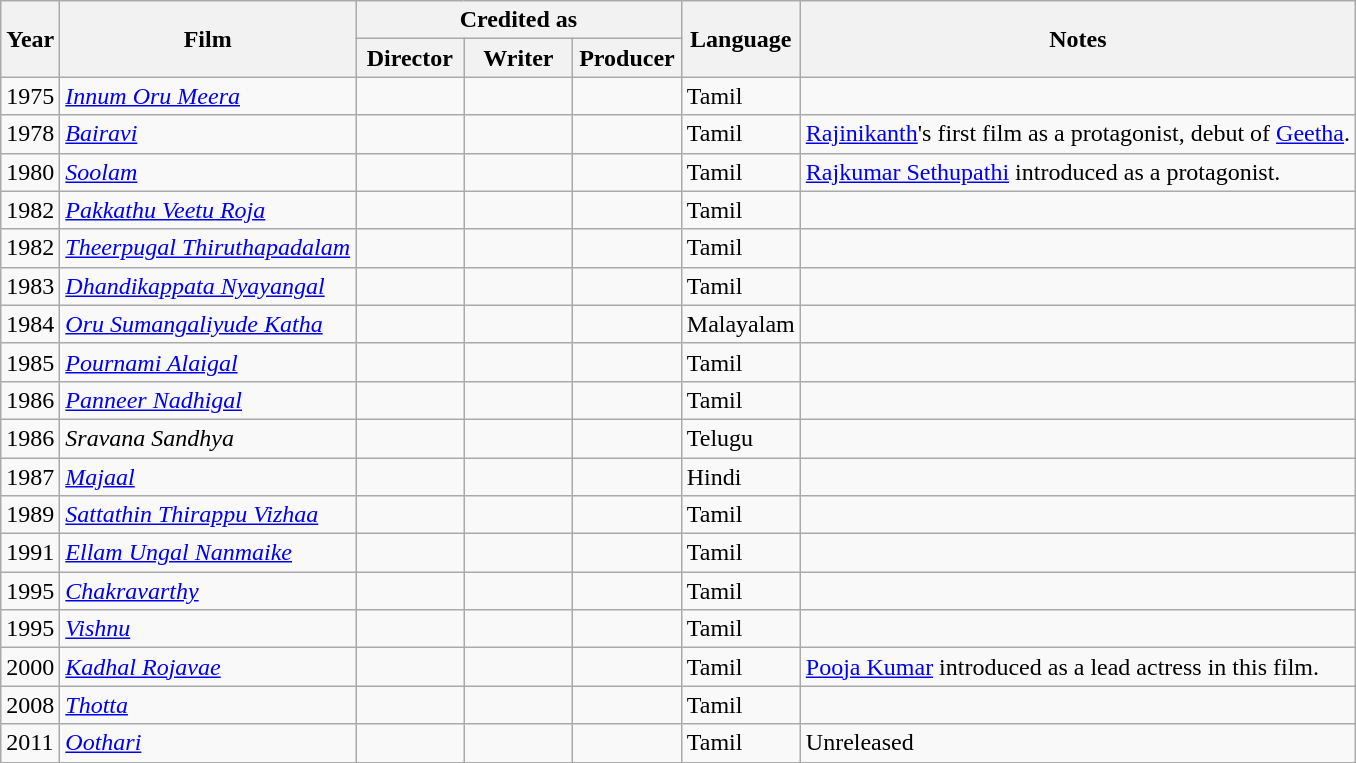<table class="wikitable sortable">
<tr>
<th rowspan=2>Year</th>
<th rowspan=2>Film</th>
<th colspan=3>Credited as</th>
<th rowspan=2 class=unsortable>Language</th>
<th rowspan=2 class=unsortable>Notes</th>
</tr>
<tr>
<th width=65>Director</th>
<th width=65>Writer</th>
<th width=65>Producer</th>
</tr>
<tr>
<td>1975</td>
<td><em><a href='#'>Innum Oru Meera</a></em></td>
<td style="text-align:center;"></td>
<td></td>
<td></td>
<td>Tamil</td>
<td></td>
</tr>
<tr>
<td>1978</td>
<td><em><a href='#'>Bairavi</a></em></td>
<td style="text-align:center;"></td>
<td></td>
<td></td>
<td>Tamil</td>
<td><a href='#'>Rajinikanth</a>'s first film as a protagonist, debut of <a href='#'>Geetha</a>.</td>
</tr>
<tr>
<td>1980</td>
<td><em><a href='#'>Soolam</a></em></td>
<td style="text-align:center;"></td>
<td style="text-align:center;"></td>
<td style="text-align:center;"></td>
<td>Tamil</td>
<td><a href='#'>Rajkumar Sethupathi</a> introduced as a protagonist.</td>
</tr>
<tr>
<td>1982</td>
<td><em><a href='#'>Pakkathu Veetu Roja</a></em></td>
<td style="text-align:center;"></td>
<td></td>
<td></td>
<td>Tamil</td>
<td></td>
</tr>
<tr>
<td>1982</td>
<td><em><a href='#'>Theerpugal Thiruthapadalam</a></em></td>
<td style="text-align:center;"></td>
<td style="text-align:center;"></td>
<td style="text-align:center;"></td>
<td>Tamil</td>
<td></td>
</tr>
<tr>
<td>1983</td>
<td><em><a href='#'>Dhandikappata Nyayangal</a></em></td>
<td style="text-align:center;"></td>
<td style="text-align:center;"></td>
<td style="text-align:center;"></td>
<td>Tamil</td>
<td></td>
</tr>
<tr>
<td>1984</td>
<td><em><a href='#'>Oru Sumangaliyude Katha</a></em></td>
<td></td>
<td style="text-align:center;"></td>
<td></td>
<td>Malayalam</td>
<td></td>
</tr>
<tr>
<td>1985</td>
<td><em><a href='#'>Pournami Alaigal</a></em></td>
<td style="text-align:center;"></td>
<td style="text-align:center;"></td>
<td style="text-align:center;"></td>
<td>Tamil</td>
<td></td>
</tr>
<tr>
<td>1986</td>
<td><em><a href='#'>Panneer Nadhigal</a></em></td>
<td style="text-align:center;"></td>
<td style="text-align:center;"></td>
<td style="text-align:center;"></td>
<td>Tamil</td>
<td></td>
</tr>
<tr>
<td>1986</td>
<td><em>Sravana Sandhya</em></td>
<td></td>
<td style="text-align:center;"></td>
<td></td>
<td>Telugu</td>
<td></td>
</tr>
<tr>
<td>1987</td>
<td><em><a href='#'>Majaal</a></em></td>
<td></td>
<td style="text-align:center;"></td>
<td></td>
<td>Hindi</td>
<td></td>
</tr>
<tr>
<td>1989</td>
<td><em><a href='#'>Sattathin Thirappu Vizhaa</a></em></td>
<td style="text-align:center;"></td>
<td style="text-align:center;"></td>
<td style="text-align:center;"></td>
<td>Tamil</td>
<td></td>
</tr>
<tr>
<td>1991</td>
<td><em><a href='#'>Ellam Ungal Nanmaike</a></em></td>
<td style="text-align:center;"></td>
<td style="text-align:center;"></td>
<td style="text-align:center;"></td>
<td>Tamil</td>
<td></td>
</tr>
<tr>
<td>1995</td>
<td><em><a href='#'>Chakravarthy</a></em></td>
<td style="text-align:center;"></td>
<td style="text-align:center;"></td>
<td style="text-align:center;"></td>
<td>Tamil</td>
<td></td>
</tr>
<tr>
<td>1995</td>
<td><em><a href='#'>Vishnu</a></em></td>
<td></td>
<td></td>
<td style="text-align:center;"></td>
<td>Tamil</td>
<td></td>
</tr>
<tr>
<td>2000</td>
<td><em><a href='#'>Kadhal Rojavae</a></em></td>
<td></td>
<td></td>
<td style="text-align:center;"></td>
<td>Tamil</td>
<td><a href='#'>Pooja Kumar</a> introduced as a lead actress in this film.</td>
</tr>
<tr>
<td>2008</td>
<td><em><a href='#'>Thotta</a></em></td>
<td></td>
<td></td>
<td style="text-align:center;"></td>
<td>Tamil</td>
<td></td>
</tr>
<tr>
<td>2011</td>
<td><em><a href='#'>Oothari</a></em></td>
<td></td>
<td></td>
<td style="text-align:center;"></td>
<td>Tamil</td>
<td>Unreleased</td>
</tr>
<tr>
</tr>
</table>
